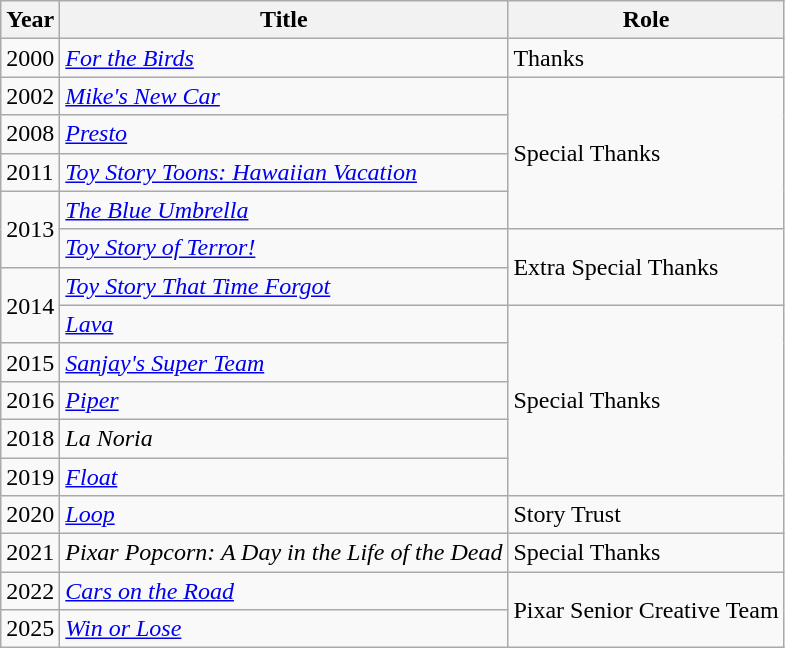<table class="wikitable">
<tr>
<th>Year</th>
<th>Title</th>
<th>Role</th>
</tr>
<tr>
<td>2000</td>
<td><em><a href='#'>For the Birds</a></em></td>
<td>Thanks</td>
</tr>
<tr>
<td>2002</td>
<td><em><a href='#'>Mike's New Car</a></em></td>
<td rowspan="4">Special Thanks</td>
</tr>
<tr>
<td>2008</td>
<td><em><a href='#'>Presto</a></em></td>
</tr>
<tr>
<td>2011</td>
<td><em><a href='#'>Toy Story Toons: Hawaiian Vacation</a></em></td>
</tr>
<tr>
<td rowspan="2">2013</td>
<td><em><a href='#'>The Blue Umbrella</a></em></td>
</tr>
<tr>
<td><em><a href='#'>Toy Story of Terror!</a></em></td>
<td rowspan="2">Extra Special Thanks</td>
</tr>
<tr>
<td rowspan="2">2014</td>
<td><em><a href='#'>Toy Story That Time Forgot</a></em></td>
</tr>
<tr>
<td><em><a href='#'>Lava</a></em></td>
<td rowspan="5">Special Thanks</td>
</tr>
<tr>
<td>2015</td>
<td><em><a href='#'>Sanjay's Super Team</a></em></td>
</tr>
<tr>
<td>2016</td>
<td><em><a href='#'>Piper</a></em></td>
</tr>
<tr>
<td>2018</td>
<td><em>La Noria</em></td>
</tr>
<tr>
<td>2019</td>
<td><em><a href='#'>Float</a></em></td>
</tr>
<tr>
<td>2020</td>
<td><em><a href='#'>Loop</a></em></td>
<td>Story Trust</td>
</tr>
<tr>
<td>2021</td>
<td><em>Pixar Popcorn: A Day in the Life of the Dead</em></td>
<td>Special Thanks</td>
</tr>
<tr>
<td>2022</td>
<td><em><a href='#'>Cars on the Road</a></em></td>
<td rowspan="2">Pixar Senior Creative Team</td>
</tr>
<tr>
<td>2025</td>
<td><em><a href='#'>Win or Lose</a></em></td>
</tr>
</table>
